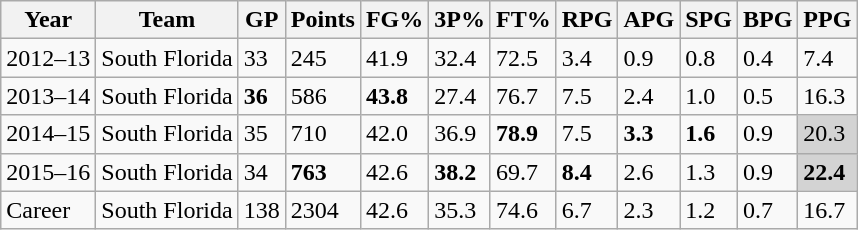<table class="wikitable">
<tr>
<th>Year</th>
<th>Team</th>
<th>GP</th>
<th>Points</th>
<th>FG%</th>
<th>3P%</th>
<th>FT%</th>
<th>RPG</th>
<th>APG</th>
<th>SPG</th>
<th>BPG</th>
<th>PPG</th>
</tr>
<tr>
<td>2012–13</td>
<td>South Florida</td>
<td>33</td>
<td>245</td>
<td>41.9</td>
<td>32.4</td>
<td>72.5</td>
<td>3.4</td>
<td>0.9</td>
<td>0.8</td>
<td>0.4</td>
<td>7.4</td>
</tr>
<tr>
<td>2013–14</td>
<td>South Florida</td>
<td><strong>36</strong></td>
<td>586</td>
<td><strong>43.8</strong></td>
<td>27.4</td>
<td>76.7</td>
<td>7.5</td>
<td>2.4</td>
<td>1.0</td>
<td>0.5</td>
<td>16.3</td>
</tr>
<tr>
<td>2014–15</td>
<td>South Florida</td>
<td>35</td>
<td>710</td>
<td>42.0</td>
<td>36.9</td>
<td><strong>78.9</strong></td>
<td>7.5</td>
<td><strong>3.3</strong></td>
<td><strong>1.6</strong></td>
<td>0.9</td>
<td style="background:#D3D3D3">20.3</td>
</tr>
<tr>
<td>2015–16</td>
<td>South Florida</td>
<td>34</td>
<td><strong>763</strong></td>
<td>42.6</td>
<td><strong>38.2</strong></td>
<td>69.7</td>
<td><strong>8.4</strong></td>
<td>2.6</td>
<td>1.3</td>
<td>0.9</td>
<td style="background:#D3D3D3"><strong>22.4</strong></td>
</tr>
<tr>
<td>Career</td>
<td>South Florida</td>
<td>138</td>
<td>2304</td>
<td>42.6</td>
<td>35.3</td>
<td>74.6</td>
<td>6.7</td>
<td>2.3</td>
<td>1.2</td>
<td>0.7</td>
<td>16.7</td>
</tr>
</table>
